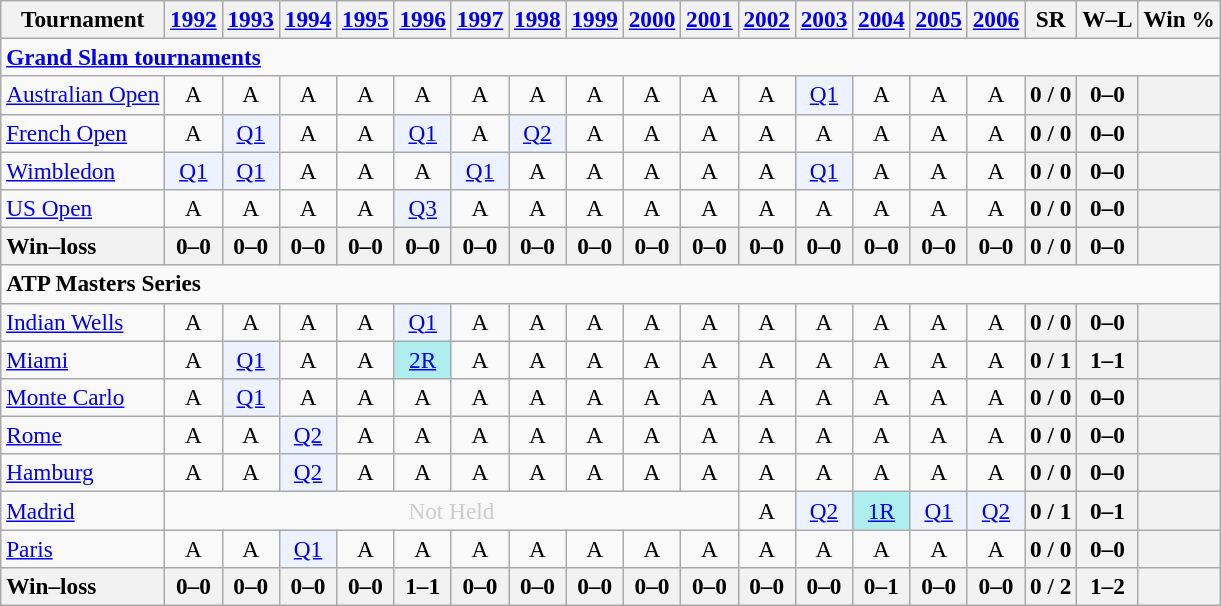<table class=wikitable style=text-align:center;font-size:97%>
<tr>
<th>Tournament</th>
<th><a href='#'>1992</a></th>
<th><a href='#'>1993</a></th>
<th><a href='#'>1994</a></th>
<th><a href='#'>1995</a></th>
<th><a href='#'>1996</a></th>
<th><a href='#'>1997</a></th>
<th><a href='#'>1998</a></th>
<th><a href='#'>1999</a></th>
<th><a href='#'>2000</a></th>
<th><a href='#'>2001</a></th>
<th><a href='#'>2002</a></th>
<th><a href='#'>2003</a></th>
<th><a href='#'>2004</a></th>
<th><a href='#'>2005</a></th>
<th><a href='#'>2006</a></th>
<th>SR</th>
<th>W–L</th>
<th>Win %</th>
</tr>
<tr>
<td colspan=23 align=left><strong><a href='#'>Grand Slam tournaments</a></strong></td>
</tr>
<tr>
<td align=left><a href='#'>Australian Open</a></td>
<td>A</td>
<td>A</td>
<td>A</td>
<td>A</td>
<td>A</td>
<td>A</td>
<td>A</td>
<td>A</td>
<td>A</td>
<td>A</td>
<td>A</td>
<td bgcolor=ecf2ff><a href='#'>Q1</a></td>
<td>A</td>
<td>A</td>
<td>A</td>
<th>0 / 0</th>
<th>0–0</th>
<th></th>
</tr>
<tr>
<td align=left><a href='#'>French Open</a></td>
<td>A</td>
<td bgcolor=ecf2ff><a href='#'>Q1</a></td>
<td>A</td>
<td>A</td>
<td bgcolor=ecf2ff><a href='#'>Q1</a></td>
<td>A</td>
<td bgcolor=ecf2ff><a href='#'>Q2</a></td>
<td>A</td>
<td>A</td>
<td>A</td>
<td>A</td>
<td>A</td>
<td>A</td>
<td>A</td>
<td>A</td>
<th>0 / 0</th>
<th>0–0</th>
<th></th>
</tr>
<tr>
<td align=left><a href='#'>Wimbledon</a></td>
<td bgcolor=ecf2ff><a href='#'>Q1</a></td>
<td bgcolor=ecf2ff><a href='#'>Q1</a></td>
<td>A</td>
<td>A</td>
<td>A</td>
<td bgcolor=ecf2ff><a href='#'>Q1</a></td>
<td>A</td>
<td>A</td>
<td>A</td>
<td>A</td>
<td>A</td>
<td bgcolor=ecf2ff><a href='#'>Q1</a></td>
<td>A</td>
<td>A</td>
<td>A</td>
<th>0 / 0</th>
<th>0–0</th>
<th></th>
</tr>
<tr>
<td align=left><a href='#'>US Open</a></td>
<td>A</td>
<td>A</td>
<td>A</td>
<td>A</td>
<td bgcolor=ecf2ff><a href='#'>Q3</a></td>
<td>A</td>
<td>A</td>
<td>A</td>
<td>A</td>
<td>A</td>
<td>A</td>
<td>A</td>
<td>A</td>
<td>A</td>
<td>A</td>
<th>0 / 0</th>
<th>0–0</th>
<th></th>
</tr>
<tr>
<th style=text-align:left>Win–loss</th>
<th>0–0</th>
<th>0–0</th>
<th>0–0</th>
<th>0–0</th>
<th>0–0</th>
<th>0–0</th>
<th>0–0</th>
<th>0–0</th>
<th>0–0</th>
<th>0–0</th>
<th>0–0</th>
<th>0–0</th>
<th>0–0</th>
<th>0–0</th>
<th>0–0</th>
<th>0 / 0</th>
<th>0–0</th>
<th></th>
</tr>
<tr>
<td colspan=23 align=left><strong>ATP Masters Series</strong></td>
</tr>
<tr>
<td align=left><a href='#'>Indian Wells</a></td>
<td>A</td>
<td>A</td>
<td>A</td>
<td>A</td>
<td bgcolor=ecf2ff><a href='#'>Q1</a></td>
<td>A</td>
<td>A</td>
<td>A</td>
<td>A</td>
<td>A</td>
<td>A</td>
<td>A</td>
<td>A</td>
<td>A</td>
<td>A</td>
<th>0 / 0</th>
<th>0–0</th>
<th></th>
</tr>
<tr>
<td align=left><a href='#'>Miami</a></td>
<td>A</td>
<td bgcolor=ecf2ff><a href='#'>Q1</a></td>
<td>A</td>
<td>A</td>
<td bgcolor=afeeee><a href='#'>2R</a></td>
<td>A</td>
<td>A</td>
<td>A</td>
<td>A</td>
<td>A</td>
<td>A</td>
<td>A</td>
<td>A</td>
<td>A</td>
<td>A</td>
<th>0 / 1</th>
<th>1–1</th>
<th></th>
</tr>
<tr>
<td align=left><a href='#'>Monte Carlo</a></td>
<td>A</td>
<td bgcolor=ecf2ff><a href='#'>Q1</a></td>
<td>A</td>
<td>A</td>
<td>A</td>
<td>A</td>
<td>A</td>
<td>A</td>
<td>A</td>
<td>A</td>
<td>A</td>
<td>A</td>
<td>A</td>
<td>A</td>
<td>A</td>
<th>0 / 0</th>
<th>0–0</th>
<th></th>
</tr>
<tr>
<td align=left><a href='#'>Rome</a></td>
<td>A</td>
<td>A</td>
<td bgcolor=ecf2ff><a href='#'>Q2</a></td>
<td>A</td>
<td>A</td>
<td>A</td>
<td>A</td>
<td>A</td>
<td>A</td>
<td>A</td>
<td>A</td>
<td>A</td>
<td>A</td>
<td>A</td>
<td>A</td>
<th>0 / 0</th>
<th>0–0</th>
<th></th>
</tr>
<tr>
<td align=left><a href='#'>Hamburg</a></td>
<td>A</td>
<td>A</td>
<td bgcolor=ecf2ff><a href='#'>Q2</a></td>
<td>A</td>
<td>A</td>
<td>A</td>
<td>A</td>
<td>A</td>
<td>A</td>
<td>A</td>
<td>A</td>
<td>A</td>
<td>A</td>
<td>A</td>
<td>A</td>
<th>0 / 0</th>
<th>0–0</th>
<th></th>
</tr>
<tr>
<td align=left><a href='#'>Madrid</a></td>
<td colspan=10 style=color:#cccccc>Not Held</td>
<td>A</td>
<td bgcolor=ecf2ff><a href='#'>Q2</a></td>
<td bgcolor=afeeee><a href='#'>1R</a></td>
<td bgcolor=ecf2ff><a href='#'>Q1</a></td>
<td bgcolor=ecf2ff><a href='#'>Q2</a></td>
<th>0 / 1</th>
<th>0–1</th>
<th></th>
</tr>
<tr>
<td align=left><a href='#'>Paris</a></td>
<td>A</td>
<td>A</td>
<td bgcolor=ecf2ff><a href='#'>Q1</a></td>
<td>A</td>
<td>A</td>
<td>A</td>
<td>A</td>
<td>A</td>
<td>A</td>
<td>A</td>
<td>A</td>
<td>A</td>
<td>A</td>
<td>A</td>
<td>A</td>
<th>0 / 0</th>
<th>0–0</th>
<th></th>
</tr>
<tr>
<th style=text-align:left>Win–loss</th>
<th>0–0</th>
<th>0–0</th>
<th>0–0</th>
<th>0–0</th>
<th>1–1</th>
<th>0–0</th>
<th>0–0</th>
<th>0–0</th>
<th>0–0</th>
<th>0–0</th>
<th>0–0</th>
<th>0–0</th>
<th>0–1</th>
<th>0–0</th>
<th>0–0</th>
<th>0 / 2</th>
<th>1–2</th>
<th></th>
</tr>
</table>
